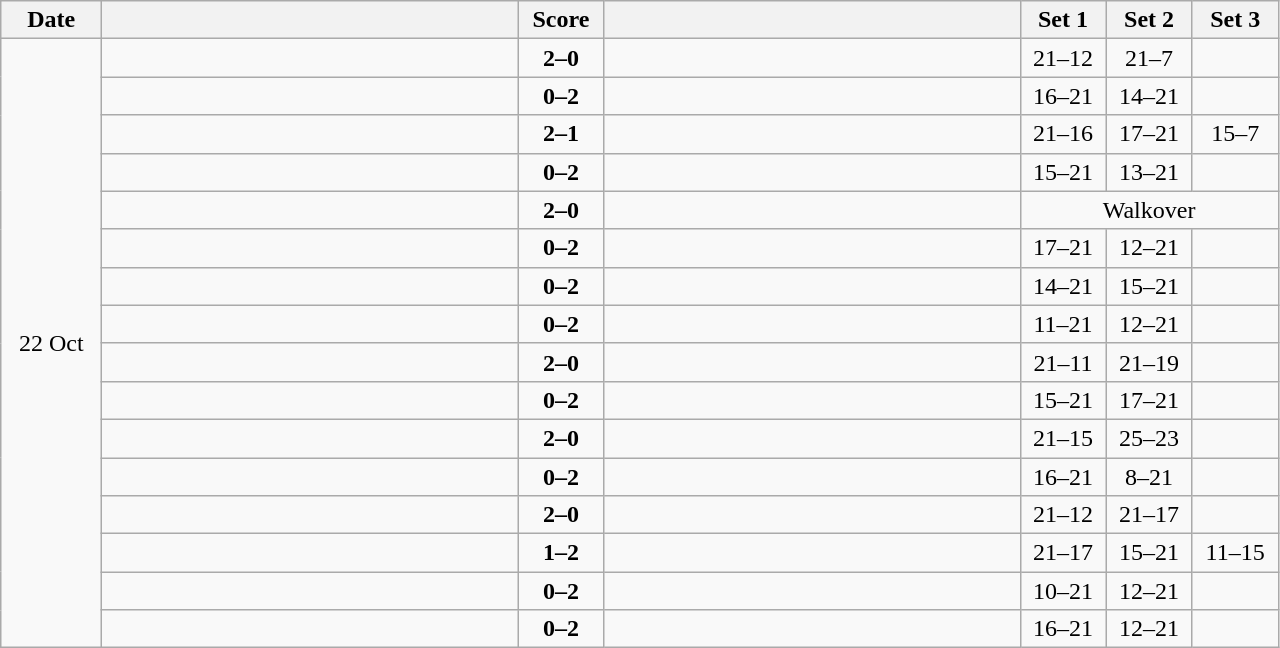<table class="wikitable" style="text-align: center;">
<tr>
<th width="60">Date</th>
<th align="right" width="270"></th>
<th width="50">Score</th>
<th align="left" width="270"></th>
<th width="50">Set 1</th>
<th width="50">Set 2</th>
<th width="50">Set 3</th>
</tr>
<tr>
<td rowspan=16>22 Oct</td>
<td align=left><strong></strong></td>
<td align=center><strong>2–0</strong></td>
<td align=left></td>
<td>21–12</td>
<td>21–7</td>
<td></td>
</tr>
<tr>
<td align=left></td>
<td align=center><strong>0–2</strong></td>
<td align=left><strong></strong></td>
<td>16–21</td>
<td>14–21</td>
<td></td>
</tr>
<tr>
<td align=left><strong></strong></td>
<td align=center><strong>2–1</strong></td>
<td align=left></td>
<td>21–16</td>
<td>17–21</td>
<td>15–7</td>
</tr>
<tr>
<td align=left></td>
<td align=center><strong>0–2</strong></td>
<td align=left><strong></strong></td>
<td>15–21</td>
<td>13–21</td>
<td></td>
</tr>
<tr>
<td align=left><strong></strong></td>
<td align=center><strong>2–0</strong></td>
<td align=left></td>
<td colspan=3>Walkover</td>
</tr>
<tr>
<td align=left></td>
<td align=center><strong>0–2</strong></td>
<td align=left><strong></strong></td>
<td>17–21</td>
<td>12–21</td>
<td></td>
</tr>
<tr>
<td align=left></td>
<td align=center><strong>0–2</strong></td>
<td align=left><strong></strong></td>
<td>14–21</td>
<td>15–21</td>
<td></td>
</tr>
<tr>
<td align=left></td>
<td align=center><strong>0–2</strong></td>
<td align=left><strong></strong></td>
<td>11–21</td>
<td>12–21</td>
<td></td>
</tr>
<tr>
<td align=left><strong></strong></td>
<td align=center><strong>2–0</strong></td>
<td align=left></td>
<td>21–11</td>
<td>21–19</td>
<td></td>
</tr>
<tr>
<td align=left></td>
<td align=center><strong>0–2</strong></td>
<td align=left><strong></strong></td>
<td>15–21</td>
<td>17–21</td>
<td></td>
</tr>
<tr>
<td align=left><strong></strong></td>
<td align=center><strong>2–0</strong></td>
<td align=left></td>
<td>21–15</td>
<td>25–23</td>
<td></td>
</tr>
<tr>
<td align=left></td>
<td align=center><strong>0–2</strong></td>
<td align=left><strong></strong></td>
<td>16–21</td>
<td>8–21</td>
<td></td>
</tr>
<tr>
<td align=left><strong></strong></td>
<td align=center><strong>2–0</strong></td>
<td align=left></td>
<td>21–12</td>
<td>21–17</td>
<td></td>
</tr>
<tr>
<td align=left></td>
<td align=center><strong>1–2</strong></td>
<td align=left><strong></strong></td>
<td>21–17</td>
<td>15–21</td>
<td>11–15</td>
</tr>
<tr>
<td align=left></td>
<td align=center><strong>0–2</strong></td>
<td align=left><strong></strong></td>
<td>10–21</td>
<td>12–21</td>
<td></td>
</tr>
<tr>
<td align=left></td>
<td align=center><strong>0–2</strong></td>
<td align=left><strong></strong></td>
<td>16–21</td>
<td>12–21</td>
<td></td>
</tr>
</table>
